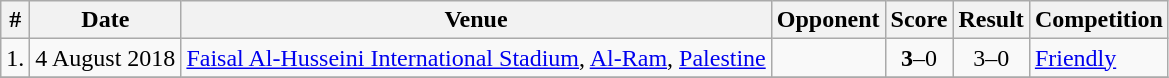<table class="wikitable">
<tr>
<th>#</th>
<th>Date</th>
<th>Venue</th>
<th>Opponent</th>
<th>Score</th>
<th>Result</th>
<th>Competition</th>
</tr>
<tr>
<td>1.</td>
<td>4 August 2018</td>
<td><a href='#'>Faisal Al-Husseini International Stadium</a>, <a href='#'>Al-Ram</a>, <a href='#'>Palestine</a></td>
<td></td>
<td align=center><strong>3</strong>–0</td>
<td align=center>3–0</td>
<td><a href='#'>Friendly</a></td>
</tr>
<tr>
</tr>
</table>
